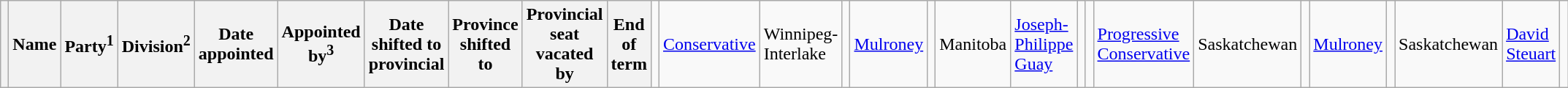<table class="sortable wikitable">
<tr>
<th align=left class="unsortable"></th>
<th align=left>Name</th>
<th align=left>Party<sup>1</sup></th>
<th align=left>Division<sup>2</sup></th>
<th align=left>Date appointed</th>
<th align=left>Appointed by<sup>3</sup></th>
<th>Date shifted to provincial</th>
<th>Province shifted to</th>
<th>Provincial seat vacated by</th>
<th align=left>End of term<br></th>
<td align=left></td>
<td align=left><a href='#'>Conservative</a></td>
<td align=left>Winnipeg-Interlake</td>
<td align=left></td>
<td align=left><a href='#'>Mulroney</a></td>
<td></td>
<td>Manitoba</td>
<td><a href='#'>Joseph-Philippe Guay</a></td>
<td align=left><br></td>
<td align=left></td>
<td align=left><a href='#'>Progressive Conservative</a></td>
<td align=left>Saskatchewan</td>
<td align=left></td>
<td align=left><a href='#'>Mulroney</a></td>
<td></td>
<td>Saskatchewan</td>
<td><a href='#'>David Steuart</a></td>
<td align=left></td>
</tr>
</table>
